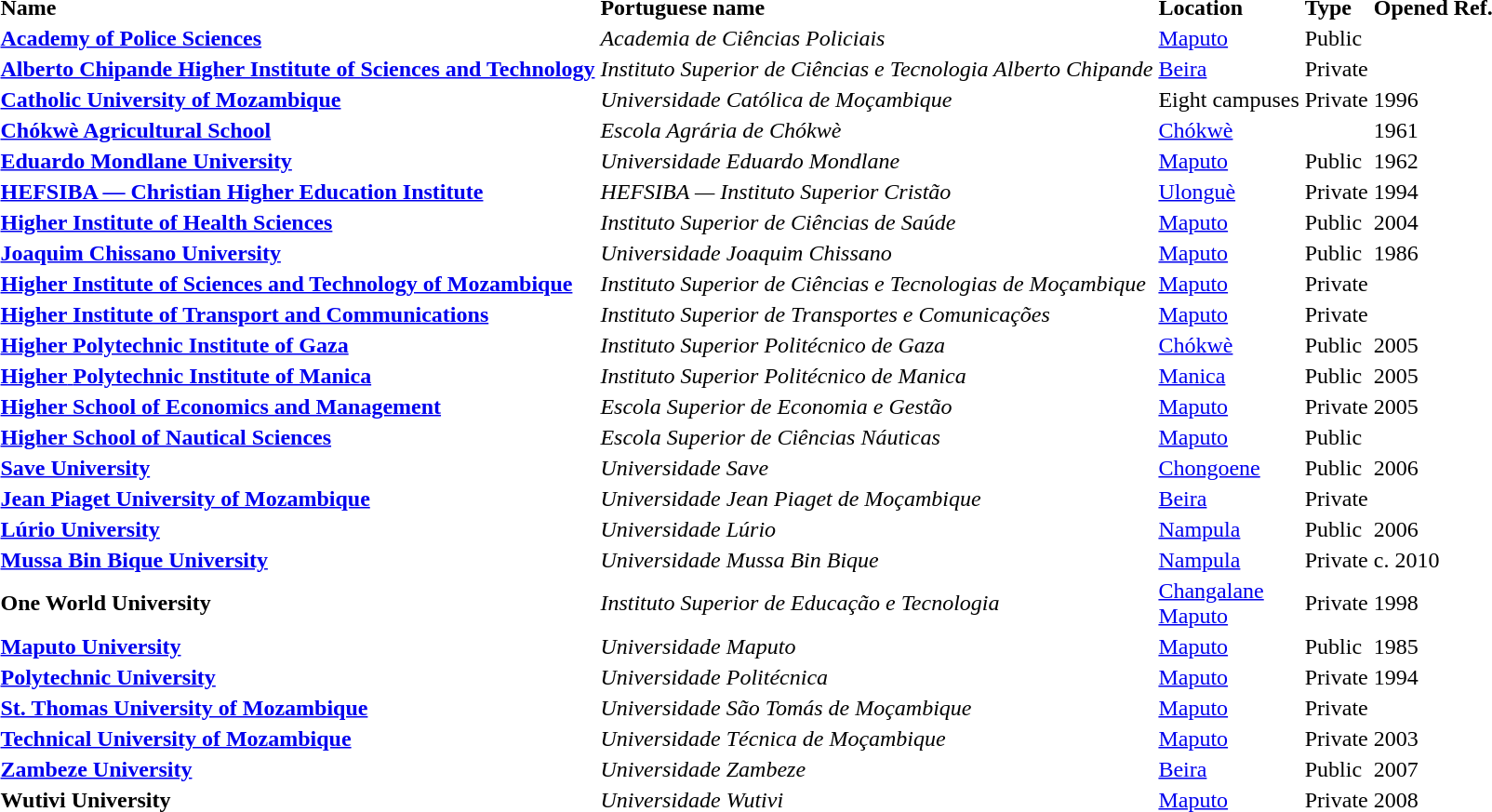<table style="text-align:left;">
<tr>
</tr>
<tr>
<th scope="col">Name</th>
<th scope="col">Portuguese name</th>
<th scope="col">Location</th>
<th scope="col">Type</th>
<th scope="col">Opened</th>
<th scope="col" class="unsortable">Ref.</th>
</tr>
<tr>
<td align="left"><strong><a href='#'>Academy of Police Sciences</a></strong></td>
<td align="left"><em>Academia de Ciências Policiais</em></td>
<td><a href='#'>Maputo</a></td>
<td>Public</td>
<td></td>
<td align="centre"></td>
</tr>
<tr>
<td align="left"><strong><a href='#'>Alberto Chipande Higher Institute of Sciences and Technology</a></strong></td>
<td align="left"><em>Instituto Superior de Ciências e Tecnologia Alberto Chipande</em></td>
<td><a href='#'>Beira</a></td>
<td>Private</td>
<td></td>
<td align="left"></td>
</tr>
<tr>
<td align="left"><strong><a href='#'>Catholic University of Mozambique</a></strong></td>
<td align="left"><em>Universidade Católica de Moçambique</em></td>
<td>Eight campuses</td>
<td>Private</td>
<td>1996</td>
<td align="left"></td>
</tr>
<tr>
<td align="left"><strong><a href='#'>Chókwè Agricultural School</a></strong></td>
<td align="left"><em>Escola Agrária de Chókwè</em></td>
<td><a href='#'>Chókwè</a></td>
<td></td>
<td>1961</td>
<td align="left"></td>
</tr>
<tr>
<td align="left"><strong><a href='#'>Eduardo Mondlane University</a></strong></td>
<td align="left"><em>Universidade Eduardo Mondlane</em></td>
<td><a href='#'>Maputo</a></td>
<td>Public</td>
<td>1962</td>
<td align="left"></td>
</tr>
<tr>
<td align="left"><strong><a href='#'>HEFSIBA — Christian Higher Education Institute</a></strong></td>
<td align="left"><em>HEFSIBA — Instituto Superior Cristão</em></td>
<td><a href='#'>Ulonguè</a></td>
<td>Private</td>
<td>1994</td>
<td align="left"></td>
</tr>
<tr>
<td align="left"><strong><a href='#'>Higher Institute of Health Sciences</a></strong></td>
<td align="left"><em>Instituto Superior de Ciências de Saúde</em></td>
<td><a href='#'>Maputo</a></td>
<td>Public</td>
<td>2004</td>
<td align="left"></td>
</tr>
<tr>
<td align="left"><strong><a href='#'>Joaquim Chissano University</a></strong></td>
<td align="left"><em>Universidade Joaquim Chissano</em></td>
<td><a href='#'>Maputo</a></td>
<td>Public</td>
<td>1986</td>
<td align="left"></td>
</tr>
<tr>
<td align="left"><strong><a href='#'>Higher Institute of Sciences and Technology of Mozambique</a></strong></td>
<td align="left"><em>Instituto Superior de Ciências e Tecnologias de Moçambique</em></td>
<td><a href='#'>Maputo</a></td>
<td>Private</td>
<td></td>
<td align="left"></td>
</tr>
<tr>
<td align="left"><strong><a href='#'>Higher Institute of Transport and Communications</a></strong></td>
<td align="left"><em>Instituto Superior de Transportes e Comunicações</em></td>
<td><a href='#'>Maputo</a></td>
<td>Private</td>
<td></td>
<td align="left"></td>
</tr>
<tr>
<td align="left"><strong><a href='#'>Higher Polytechnic Institute of Gaza</a></strong></td>
<td align="left"><em>Instituto Superior Politécnico de Gaza</em></td>
<td><a href='#'>Chókwè</a></td>
<td>Public</td>
<td>2005</td>
<td align="left"></td>
</tr>
<tr>
<td align="left"><a href='#'><strong>Higher</strong> <strong>Polytechnic Institute of Manica</strong></a></td>
<td align="left"><em>Instituto Superior Politécnico de Manica</em></td>
<td><a href='#'>Manica</a></td>
<td>Public</td>
<td>2005</td>
<td align="left"></td>
</tr>
<tr>
<td align="left"><strong><a href='#'>Higher School of Economics and Management</a></strong></td>
<td align="left"><em>Escola Superior de Economia e Gestão</em></td>
<td><a href='#'>Maputo</a></td>
<td>Private</td>
<td>2005</td>
<td align="left"></td>
</tr>
<tr>
<td align="left"><strong><a href='#'>Higher School of Nautical Sciences</a></strong></td>
<td align="left"><em>Escola Superior de Ciências Náuticas</em></td>
<td><a href='#'>Maputo</a></td>
<td>Public</td>
<td></td>
<td align="left"></td>
</tr>
<tr>
<td align="left"><strong><a href='#'>Save University</a></strong></td>
<td align="left"><em>Universidade Save</em></td>
<td><a href='#'>Chongoene</a></td>
<td>Public</td>
<td>2006</td>
<td align="left"></td>
</tr>
<tr>
<td align="left"><strong><a href='#'>Jean Piaget University of Mozambique</a></strong></td>
<td align="left"><em>Universidade Jean Piaget de Moçambique</em></td>
<td><a href='#'>Beira</a></td>
<td>Private</td>
<td></td>
<td align="left"></td>
</tr>
<tr>
<td align="left"><strong><a href='#'>Lúrio University</a></strong></td>
<td align="left"><em>Universidade Lúrio</em></td>
<td><a href='#'>Nampula</a></td>
<td>Public</td>
<td>2006</td>
<td align="left"></td>
</tr>
<tr>
<td align="left"><strong><a href='#'>Mussa Bin Bique University</a></strong></td>
<td align="left"><em>Universidade Mussa Bin Bique</em></td>
<td><a href='#'>Nampula</a></td>
<td>Private</td>
<td>c. 2010</td>
<td align="left"></td>
</tr>
<tr>
<td align="left"><strong>One World University</strong></td>
<td align="left"><em>Instituto Superior de Educação e Tecnologia</em></td>
<td><a href='#'>Changalane</a><br><a href='#'>Maputo</a></td>
<td>Private</td>
<td>1998</td>
<td align="left"></td>
</tr>
<tr>
<td align="left"><strong><a href='#'>Maputo University</a></strong></td>
<td align="left"><em>Universidade Maputo</em></td>
<td><a href='#'>Maputo</a></td>
<td>Public</td>
<td>1985</td>
<td align="left"></td>
</tr>
<tr>
<td align="left"><a href='#'><strong>Polytechnic University</strong></a></td>
<td align="left"><em>Universidade Politécnica</em></td>
<td><a href='#'>Maputo</a></td>
<td>Private</td>
<td>1994</td>
<td align="left"></td>
</tr>
<tr>
<td align="left"><strong><a href='#'>St. Thomas University of Mozambique</a></strong></td>
<td align="left"><em>Universidade São Tomás de Moçambique</em></td>
<td><a href='#'>Maputo</a></td>
<td>Private</td>
<td></td>
<td align="left"></td>
</tr>
<tr>
<td align="left"><strong><a href='#'>Technical University of Mozambique</a></strong></td>
<td align="left"><em>Universidade Técnica de Moçambique</em></td>
<td><a href='#'>Maputo</a></td>
<td>Private</td>
<td>2003</td>
<td align="left"></td>
</tr>
<tr>
<td align="left"><strong><a href='#'>Zambeze University</a></strong></td>
<td align="left"><em>Universidade Zambeze</em></td>
<td><a href='#'>Beira</a></td>
<td>Public</td>
<td>2007</td>
<td align="left"></td>
</tr>
<tr>
<td align="left"><strong>Wutivi University</strong></td>
<td align="left"><em>Universidade Wutivi</em></td>
<td><a href='#'>Maputo</a></td>
<td>Private</td>
<td>2008</td>
<td align="left"></td>
</tr>
<tr>
</tr>
</table>
